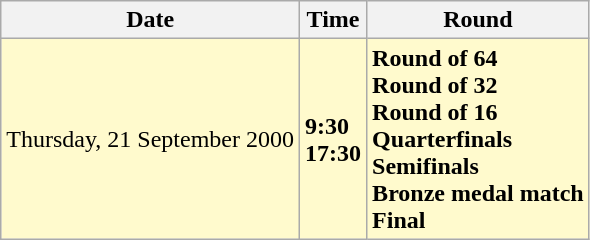<table class="wikitable">
<tr>
<th>Date</th>
<th>Time</th>
<th>Round</th>
</tr>
<tr style=background:lemonchiffon>
<td>Thursday, 21 September 2000</td>
<td><strong>9:30</strong><br><strong>17:30</strong></td>
<td><strong>Round of 64</strong><br><strong>Round of 32</strong><br><strong>Round of 16</strong><br><strong>Quarterfinals</strong><br><strong>Semifinals</strong><br><strong>Bronze medal match</strong><br><strong>Final</strong></td>
</tr>
</table>
